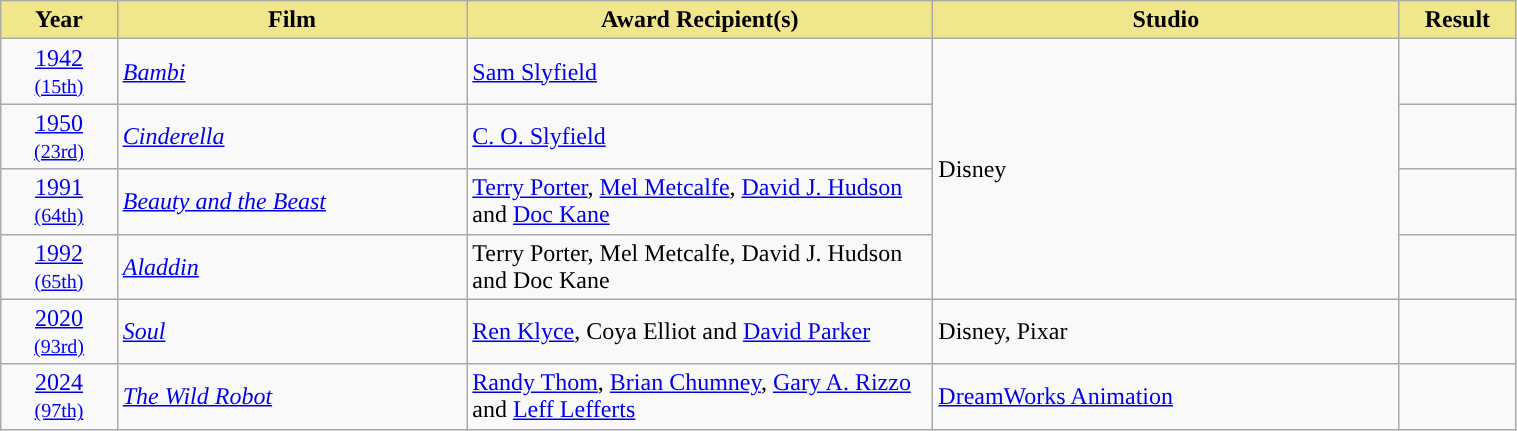<table class="wikitable" width="80%">
<tr>
<th width="5%" style="background:#F0E68C">Year</th>
<th width="15%" style="background:#F0E68C">Film</th>
<th width="20%" style="background:#F0E68C">Award Recipient(s)</th>
<th width="20%" style="background:#F0E68C">Studio</th>
<th width="5%" style="background:#F0E68C">Result</th>
</tr>
<tr>
<td align="center"><a href='#'>1942</a><br><small><a href='#'>(15th)</a></small></td>
<td><em><a href='#'>Bambi</a></em></td>
<td><a href='#'>Sam Slyfield</a></td>
<td rowspan="4">Disney</td>
<td></td>
</tr>
<tr>
<td align="center"><a href='#'>1950</a><br><small><a href='#'>(23rd)</a></small></td>
<td><em><a href='#'>Cinderella</a></em></td>
<td><a href='#'>C. O. Slyfield</a></td>
<td></td>
</tr>
<tr>
<td align="center"><a href='#'>1991</a><br><small><a href='#'>(64th)</a></small></td>
<td><em><a href='#'>Beauty and the Beast</a></em></td>
<td><a href='#'>Terry Porter</a>, <a href='#'>Mel Metcalfe</a>, <a href='#'>David J. Hudson</a> and <a href='#'>Doc Kane</a></td>
<td></td>
</tr>
<tr>
<td align="center"><a href='#'>1992</a><br><small><a href='#'>(65th)</a></small></td>
<td><em><a href='#'>Aladdin</a></em></td>
<td>Terry Porter, Mel Metcalfe, David J. Hudson and Doc Kane</td>
<td></td>
</tr>
<tr>
<td align="center"><a href='#'>2020</a><br><small><a href='#'>(93rd)</a></small></td>
<td><em><a href='#'>Soul</a></em></td>
<td><a href='#'>Ren Klyce</a>, Coya Elliot and <a href='#'>David Parker</a></td>
<td>Disney, Pixar</td>
<td></td>
</tr>
<tr>
<td align="center"><a href='#'>2024</a><br><small><a href='#'>(97th)</a></small></td>
<td><em><a href='#'>The Wild Robot</a></em></td>
<td><a href='#'>Randy Thom</a>, <a href='#'>Brian Chumney</a>, <a href='#'>Gary A. Rizzo</a> and <a href='#'>Leff Lefferts</a></td>
<td><a href='#'>DreamWorks Animation</a></td>
<td></td>
</tr>
</table>
